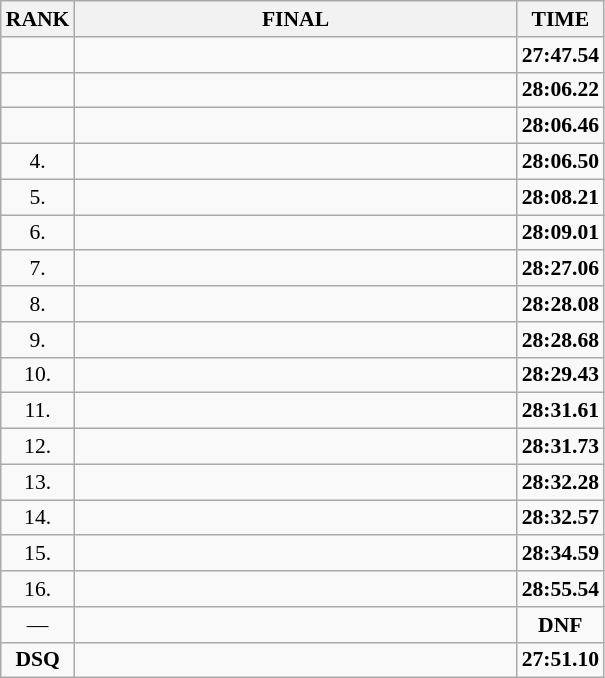<table class="wikitable" style="border-collapse: collapse; font-size: 90%;">
<tr>
<th>RANK</th>
<th align="left" style="width: 20em">FINAL</th>
<th>TIME</th>
</tr>
<tr>
<td align="center"></td>
<td></td>
<td align="center"><strong>27:47.54</strong></td>
</tr>
<tr>
<td align="center"></td>
<td></td>
<td align="center"><strong>28:06.22</strong></td>
</tr>
<tr>
<td align="center"></td>
<td></td>
<td align="center"><strong>28:06.46</strong></td>
</tr>
<tr>
<td align="center">4.</td>
<td></td>
<td align="center"><strong>28:06.50</strong></td>
</tr>
<tr>
<td align="center">5.</td>
<td></td>
<td align="center"><strong>28:08.21</strong></td>
</tr>
<tr>
<td align="center">6.</td>
<td></td>
<td align="center"><strong>28:09.01</strong></td>
</tr>
<tr>
<td align="center">7.</td>
<td></td>
<td align="center"><strong>28:27.06</strong></td>
</tr>
<tr>
<td align="center">8.</td>
<td></td>
<td align="center"><strong>28:28.08</strong></td>
</tr>
<tr>
<td align="center">9.</td>
<td></td>
<td align="center"><strong>28:28.68</strong></td>
</tr>
<tr>
<td align="center">10.</td>
<td></td>
<td align="center"><strong>28:29.43</strong></td>
</tr>
<tr>
<td align="center">11.</td>
<td></td>
<td align="center"><strong>28:31.61</strong></td>
</tr>
<tr>
<td align="center">12.</td>
<td></td>
<td align="center"><strong>28:31.73</strong></td>
</tr>
<tr>
<td align="center">13.</td>
<td></td>
<td align="center"><strong>28:32.28</strong></td>
</tr>
<tr>
<td align="center">14.</td>
<td></td>
<td align="center"><strong>28:32.57</strong></td>
</tr>
<tr>
<td align="center">15.</td>
<td></td>
<td align="center"><strong>28:34.59</strong></td>
</tr>
<tr>
<td align="center">16.</td>
<td></td>
<td align="center"><strong>28:55.54</strong></td>
</tr>
<tr>
<td align="center">—</td>
<td></td>
<td align="center"><strong>DNF</strong></td>
</tr>
<tr>
<td align="center"><strong>DSQ</strong></td>
<td></td>
<td align="center"><strong>27:51.10</strong></td>
</tr>
</table>
